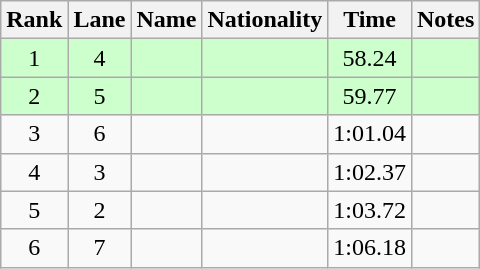<table class="wikitable sortable" style="text-align:center">
<tr>
<th>Rank</th>
<th>Lane</th>
<th>Name</th>
<th>Nationality</th>
<th>Time</th>
<th>Notes</th>
</tr>
<tr bgcolor=ccffcc>
<td>1</td>
<td>4</td>
<td align=left></td>
<td align=left></td>
<td>58.24</td>
<td><strong></strong></td>
</tr>
<tr bgcolor=ccffcc>
<td>2</td>
<td>5</td>
<td align=left></td>
<td align=left></td>
<td>59.77</td>
<td><strong></strong></td>
</tr>
<tr>
<td>3</td>
<td>6</td>
<td align=left></td>
<td align=left></td>
<td>1:01.04</td>
<td></td>
</tr>
<tr>
<td>4</td>
<td>3</td>
<td align=left></td>
<td align=left></td>
<td>1:02.37</td>
<td></td>
</tr>
<tr>
<td>5</td>
<td>2</td>
<td align=left></td>
<td align=left></td>
<td>1:03.72</td>
<td></td>
</tr>
<tr>
<td>6</td>
<td>7</td>
<td align=left></td>
<td align=left></td>
<td>1:06.18</td>
<td></td>
</tr>
</table>
